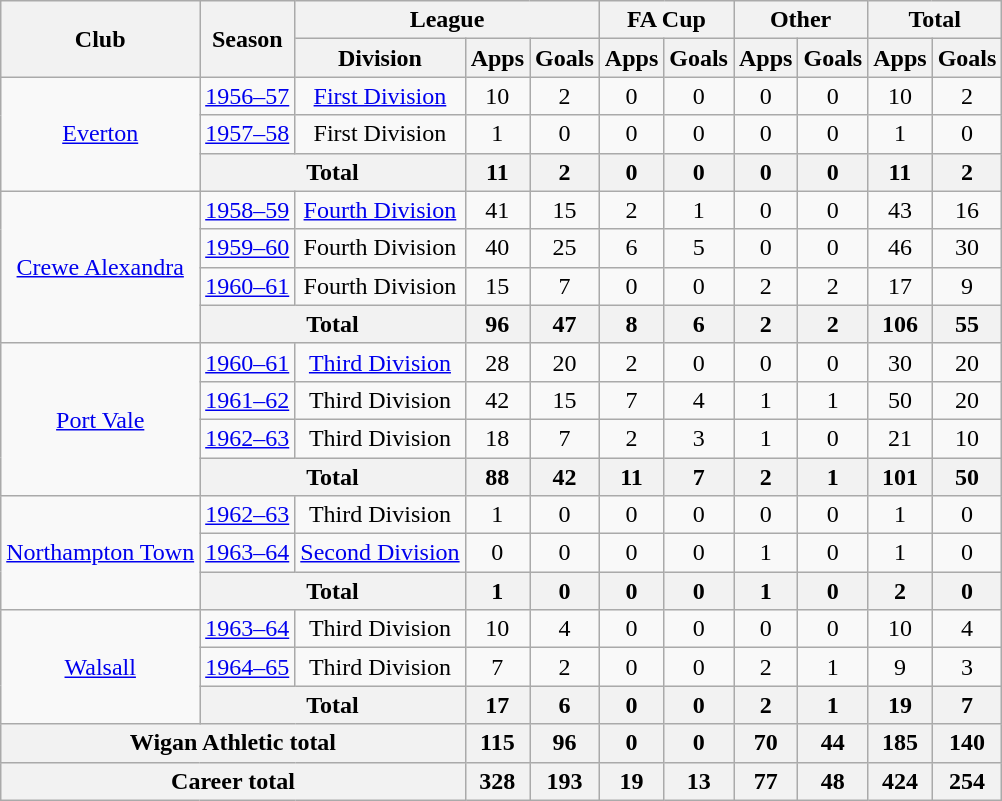<table class="wikitable" style="text-align: center;">
<tr>
<th rowspan="2">Club</th>
<th rowspan="2">Season</th>
<th colspan="3">League</th>
<th colspan="2">FA Cup</th>
<th colspan="2">Other</th>
<th colspan="2">Total</th>
</tr>
<tr>
<th>Division</th>
<th>Apps</th>
<th>Goals</th>
<th>Apps</th>
<th>Goals</th>
<th>Apps</th>
<th>Goals</th>
<th>Apps</th>
<th>Goals</th>
</tr>
<tr>
<td rowspan="3"><a href='#'>Everton</a></td>
<td><a href='#'>1956–57</a></td>
<td><a href='#'>First Division</a></td>
<td>10</td>
<td>2</td>
<td>0</td>
<td>0</td>
<td>0</td>
<td>0</td>
<td>10</td>
<td>2</td>
</tr>
<tr>
<td><a href='#'>1957–58</a></td>
<td>First Division</td>
<td>1</td>
<td>0</td>
<td>0</td>
<td>0</td>
<td>0</td>
<td>0</td>
<td>1</td>
<td>0</td>
</tr>
<tr>
<th colspan="2">Total</th>
<th>11</th>
<th>2</th>
<th>0</th>
<th>0</th>
<th>0</th>
<th>0</th>
<th>11</th>
<th>2</th>
</tr>
<tr>
<td rowspan="4"><a href='#'>Crewe Alexandra</a></td>
<td><a href='#'>1958–59</a></td>
<td><a href='#'>Fourth Division</a></td>
<td>41</td>
<td>15</td>
<td>2</td>
<td>1</td>
<td>0</td>
<td>0</td>
<td>43</td>
<td>16</td>
</tr>
<tr>
<td><a href='#'>1959–60</a></td>
<td>Fourth Division</td>
<td>40</td>
<td>25</td>
<td>6</td>
<td>5</td>
<td>0</td>
<td>0</td>
<td>46</td>
<td>30</td>
</tr>
<tr>
<td><a href='#'>1960–61</a></td>
<td>Fourth Division</td>
<td>15</td>
<td>7</td>
<td>0</td>
<td>0</td>
<td>2</td>
<td>2</td>
<td>17</td>
<td>9</td>
</tr>
<tr>
<th colspan="2">Total</th>
<th>96</th>
<th>47</th>
<th>8</th>
<th>6</th>
<th>2</th>
<th>2</th>
<th>106</th>
<th>55</th>
</tr>
<tr>
<td rowspan="4"><a href='#'>Port Vale</a></td>
<td><a href='#'>1960–61</a></td>
<td><a href='#'>Third Division</a></td>
<td>28</td>
<td>20</td>
<td>2</td>
<td>0</td>
<td>0</td>
<td>0</td>
<td>30</td>
<td>20</td>
</tr>
<tr>
<td><a href='#'>1961–62</a></td>
<td>Third Division</td>
<td>42</td>
<td>15</td>
<td>7</td>
<td>4</td>
<td>1</td>
<td>1</td>
<td>50</td>
<td>20</td>
</tr>
<tr>
<td><a href='#'>1962–63</a></td>
<td>Third Division</td>
<td>18</td>
<td>7</td>
<td>2</td>
<td>3</td>
<td>1</td>
<td>0</td>
<td>21</td>
<td>10</td>
</tr>
<tr>
<th colspan="2">Total</th>
<th>88</th>
<th>42</th>
<th>11</th>
<th>7</th>
<th>2</th>
<th>1</th>
<th>101</th>
<th>50</th>
</tr>
<tr>
<td rowspan="3"><a href='#'>Northampton Town</a></td>
<td><a href='#'>1962–63</a></td>
<td>Third Division</td>
<td>1</td>
<td>0</td>
<td>0</td>
<td>0</td>
<td>0</td>
<td>0</td>
<td>1</td>
<td>0</td>
</tr>
<tr>
<td><a href='#'>1963–64</a></td>
<td><a href='#'>Second Division</a></td>
<td>0</td>
<td>0</td>
<td>0</td>
<td>0</td>
<td>1</td>
<td>0</td>
<td>1</td>
<td>0</td>
</tr>
<tr>
<th colspan="2">Total</th>
<th>1</th>
<th>0</th>
<th>0</th>
<th>0</th>
<th>1</th>
<th>0</th>
<th>2</th>
<th>0</th>
</tr>
<tr>
<td rowspan="3"><a href='#'>Walsall</a></td>
<td><a href='#'>1963–64</a></td>
<td>Third Division</td>
<td>10</td>
<td>4</td>
<td>0</td>
<td>0</td>
<td>0</td>
<td>0</td>
<td>10</td>
<td>4</td>
</tr>
<tr>
<td><a href='#'>1964–65</a></td>
<td>Third Division</td>
<td>7</td>
<td>2</td>
<td>0</td>
<td>0</td>
<td>2</td>
<td>1</td>
<td>9</td>
<td>3</td>
</tr>
<tr>
<th colspan="2">Total</th>
<th>17</th>
<th>6</th>
<th>0</th>
<th>0</th>
<th>2</th>
<th>1</th>
<th>19</th>
<th>7</th>
</tr>
<tr>
<th colspan="3">Wigan Athletic total</th>
<th>115</th>
<th>96</th>
<th>0</th>
<th>0</th>
<th>70</th>
<th>44</th>
<th>185</th>
<th>140</th>
</tr>
<tr>
<th colspan="3">Career total</th>
<th>328</th>
<th>193</th>
<th>19</th>
<th>13</th>
<th>77</th>
<th>48</th>
<th>424</th>
<th>254</th>
</tr>
</table>
